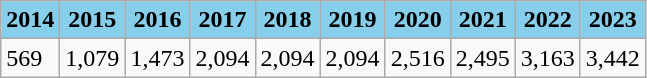<table class="wikitable">
<tr align="center" style="background:#87ceeb;">
<td><strong>2014</strong></td>
<td><strong>2015</strong></td>
<td><strong>2016</strong></td>
<td><strong>2017</strong></td>
<td><strong>2018</strong></td>
<td><strong>2019</strong></td>
<td><strong>2020</strong></td>
<td><strong>2021</strong></td>
<td><strong>2022</strong></td>
<td><strong>2023</strong></td>
</tr>
<tr>
<td>569</td>
<td>1,079</td>
<td>1,473</td>
<td>2,094</td>
<td>2,094</td>
<td>2,094</td>
<td>2,516</td>
<td>2,495</td>
<td>3,163</td>
<td>3,442</td>
</tr>
</table>
